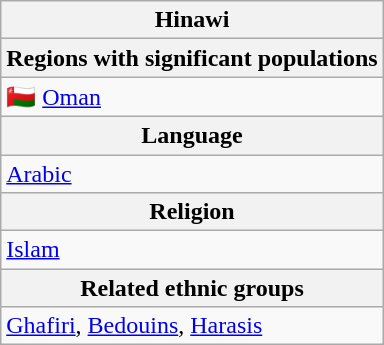<table class="wikitable">
<tr>
<th colspan="2">Hinawi</th>
</tr>
<tr>
<th colspan="2"><strong>Regions with significant populations</strong></th>
</tr>
<tr>
<td colspan="2">🇴🇲 <a href='#'>Oman</a></td>
</tr>
<tr>
<th colspan="2">Language</th>
</tr>
<tr>
<td colspan="2"><a href='#'>Arabic</a></td>
</tr>
<tr>
<th colspan="2">Religion</th>
</tr>
<tr>
<td colspan="2"><a href='#'>Islam</a></td>
</tr>
<tr>
<th colspan="2"><strong>Related ethnic groups</strong></th>
</tr>
<tr>
<td colspan="2"><a href='#'>Ghafiri</a>, <a href='#'>Bedouins</a>, <a href='#'>Harasis</a></td>
</tr>
</table>
